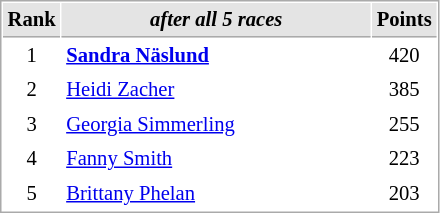<table cellspacing="1" cellpadding="3" style="border:1px solid #aaa; font-size:86%;">
<tr style="background:#e4e4e4;">
<th style="border-bottom:1px solid #aaa; width:10px;">Rank</th>
<th style="border-bottom:1px solid #aaa; width:200px;"><em>after all 5 races</em></th>
<th style="border-bottom:1px solid #aaa; width:20px;">Points</th>
</tr>
<tr>
<td align=center>1</td>
<td><strong> <a href='#'>Sandra Näslund</a></strong></td>
<td align=center>420</td>
</tr>
<tr>
<td align=center>2</td>
<td> <a href='#'>Heidi Zacher</a></td>
<td align=center>385</td>
</tr>
<tr>
<td align=center>3</td>
<td> <a href='#'>Georgia Simmerling</a></td>
<td align=center>255</td>
</tr>
<tr>
<td align=center>4</td>
<td> <a href='#'>Fanny Smith</a></td>
<td align=center>223</td>
</tr>
<tr>
<td align=center>5</td>
<td> <a href='#'>Brittany Phelan</a></td>
<td align=center>203</td>
</tr>
</table>
